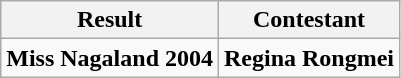<table class="wikitable">
<tr>
<th>Result</th>
<th>Contestant</th>
</tr>
<tr>
<td><strong>Miss Nagaland 2004</strong></td>
<td><strong>Regina Rongmei</strong></td>
</tr>
</table>
